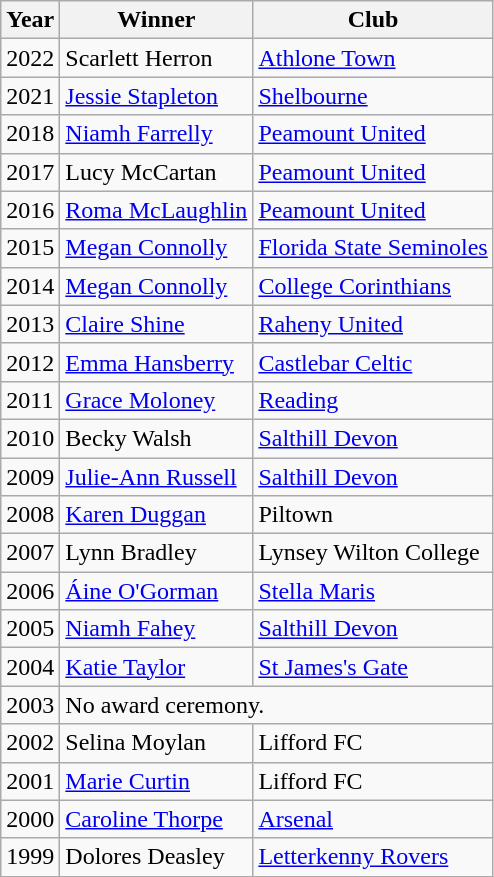<table class="wikitable">
<tr>
<th>Year</th>
<th>Winner</th>
<th>Club</th>
</tr>
<tr>
<td>2022</td>
<td>Scarlett Herron</td>
<td><a href='#'>Athlone Town</a></td>
</tr>
<tr>
<td>2021</td>
<td><a href='#'>Jessie Stapleton</a></td>
<td><a href='#'>Shelbourne</a></td>
</tr>
<tr>
<td>2018</td>
<td><a href='#'>Niamh Farrelly</a></td>
<td><a href='#'>Peamount United</a></td>
</tr>
<tr>
<td>2017</td>
<td>Lucy McCartan</td>
<td><a href='#'>Peamount United</a></td>
</tr>
<tr>
<td>2016</td>
<td><a href='#'>Roma McLaughlin</a></td>
<td><a href='#'>Peamount United</a></td>
</tr>
<tr>
<td>2015</td>
<td><a href='#'>Megan Connolly</a></td>
<td><a href='#'>Florida State Seminoles</a></td>
</tr>
<tr>
<td>2014</td>
<td><a href='#'>Megan Connolly</a></td>
<td><a href='#'>College Corinthians</a></td>
</tr>
<tr>
<td>2013</td>
<td><a href='#'>Claire Shine</a></td>
<td><a href='#'>Raheny United</a></td>
</tr>
<tr>
<td>2012</td>
<td><a href='#'>Emma Hansberry</a></td>
<td><a href='#'>Castlebar Celtic</a></td>
</tr>
<tr>
<td>2011</td>
<td><a href='#'>Grace Moloney</a></td>
<td><a href='#'>Reading</a></td>
</tr>
<tr>
<td>2010</td>
<td>Becky Walsh</td>
<td><a href='#'>Salthill Devon</a></td>
</tr>
<tr>
<td>2009</td>
<td><a href='#'>Julie-Ann Russell</a></td>
<td><a href='#'>Salthill Devon</a></td>
</tr>
<tr>
<td>2008</td>
<td><a href='#'>Karen Duggan</a></td>
<td>Piltown</td>
</tr>
<tr>
<td>2007</td>
<td>Lynn Bradley</td>
<td>Lynsey Wilton College</td>
</tr>
<tr>
<td>2006</td>
<td><a href='#'>Áine O'Gorman</a></td>
<td><a href='#'>Stella Maris</a></td>
</tr>
<tr>
<td>2005</td>
<td><a href='#'>Niamh Fahey</a></td>
<td><a href='#'>Salthill Devon</a></td>
</tr>
<tr>
<td>2004</td>
<td><a href='#'>Katie Taylor</a></td>
<td><a href='#'>St James's Gate</a></td>
</tr>
<tr>
<td>2003</td>
<td colspan="2">No award ceremony.</td>
</tr>
<tr>
<td>2002</td>
<td>Selina Moylan</td>
<td>Lifford FC</td>
</tr>
<tr>
<td>2001</td>
<td><a href='#'>Marie Curtin</a></td>
<td>Lifford FC</td>
</tr>
<tr>
<td>2000</td>
<td><a href='#'>Caroline Thorpe</a></td>
<td><a href='#'>Arsenal</a></td>
</tr>
<tr>
<td>1999</td>
<td>Dolores Deasley</td>
<td><a href='#'>Letterkenny Rovers</a></td>
</tr>
</table>
